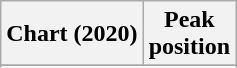<table class="wikitable sortable plainrowheaders" style="text-align:center">
<tr>
<th scope="col">Chart (2020)</th>
<th scope="col">Peak<br>position</th>
</tr>
<tr>
</tr>
<tr>
</tr>
<tr>
</tr>
<tr>
</tr>
</table>
